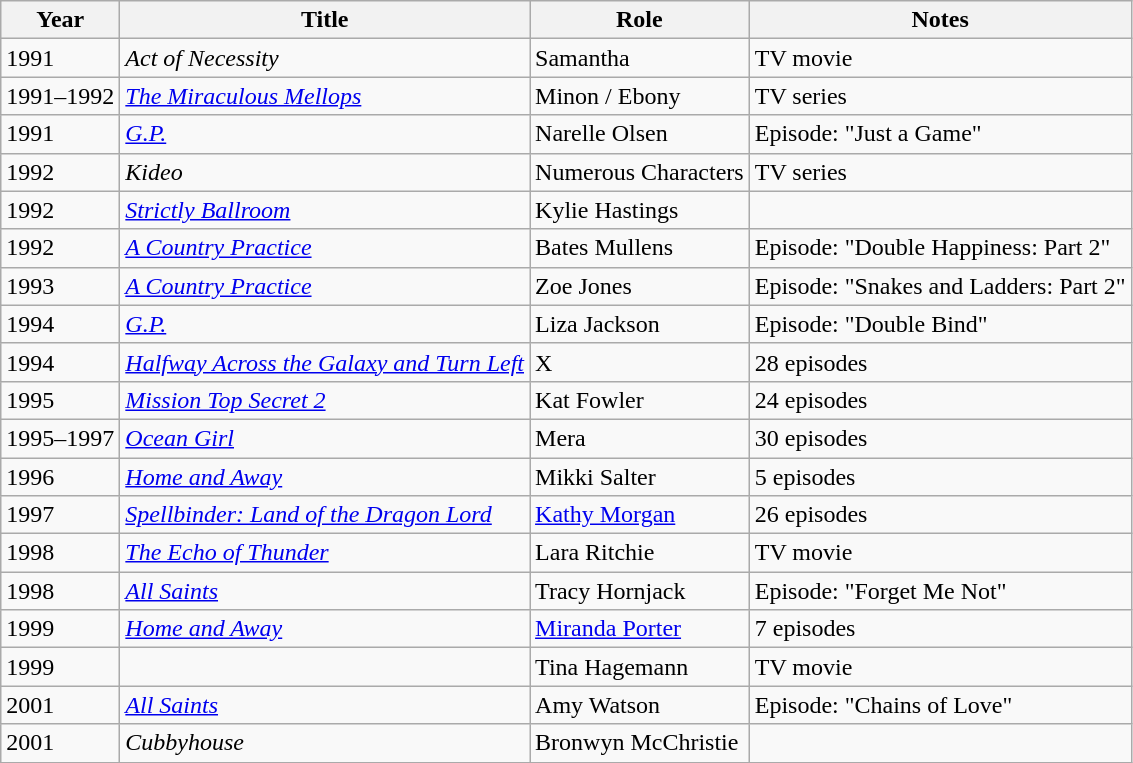<table class="wikitable">
<tr>
<th>Year</th>
<th>Title</th>
<th>Role</th>
<th>Notes</th>
</tr>
<tr>
<td>1991</td>
<td><em>Act of Necessity</em></td>
<td>Samantha</td>
<td>TV movie</td>
</tr>
<tr>
<td>1991–1992</td>
<td><em><a href='#'>The Miraculous Mellops</a></em></td>
<td>Minon / Ebony</td>
<td>TV series</td>
</tr>
<tr>
<td>1991</td>
<td><em><a href='#'>G.P.</a></em></td>
<td>Narelle Olsen</td>
<td>Episode: "Just a Game"</td>
</tr>
<tr>
<td>1992</td>
<td><em>Kideo</em></td>
<td>Numerous Characters</td>
<td>TV series</td>
</tr>
<tr>
<td>1992</td>
<td><em><a href='#'>Strictly Ballroom</a></em></td>
<td>Kylie Hastings</td>
<td></td>
</tr>
<tr>
<td>1992</td>
<td><em><a href='#'>A Country Practice</a></em></td>
<td>Bates Mullens</td>
<td>Episode: "Double Happiness: Part 2"</td>
</tr>
<tr>
<td>1993</td>
<td><em><a href='#'>A Country Practice</a></em></td>
<td>Zoe Jones</td>
<td>Episode: "Snakes and Ladders: Part 2"</td>
</tr>
<tr>
<td>1994</td>
<td><em><a href='#'>G.P.</a></em></td>
<td>Liza Jackson</td>
<td>Episode: "Double Bind"</td>
</tr>
<tr>
<td>1994</td>
<td><em><a href='#'>Halfway Across the Galaxy and Turn Left</a></em></td>
<td>X</td>
<td>28 episodes</td>
</tr>
<tr>
<td>1995</td>
<td><em><a href='#'>Mission Top Secret 2</a></em></td>
<td>Kat Fowler</td>
<td>24 episodes</td>
</tr>
<tr>
<td>1995–1997</td>
<td><em><a href='#'>Ocean Girl</a></em></td>
<td>Mera</td>
<td>30 episodes</td>
</tr>
<tr>
<td>1996</td>
<td><em><a href='#'>Home and Away</a></em></td>
<td>Mikki Salter</td>
<td>5 episodes</td>
</tr>
<tr>
<td>1997</td>
<td><em><a href='#'>Spellbinder: Land of the Dragon Lord</a></em></td>
<td><a href='#'>Kathy Morgan</a></td>
<td>26 episodes</td>
</tr>
<tr>
<td>1998</td>
<td><em><a href='#'>The Echo of Thunder</a></em></td>
<td>Lara Ritchie</td>
<td>TV movie</td>
</tr>
<tr>
<td>1998</td>
<td><em><a href='#'>All Saints</a></em></td>
<td>Tracy Hornjack</td>
<td>Episode: "Forget Me Not"</td>
</tr>
<tr>
<td>1999</td>
<td><em><a href='#'>Home and Away</a></em></td>
<td><a href='#'>Miranda Porter</a></td>
<td>7 episodes</td>
</tr>
<tr>
<td>1999</td>
<td><em></em></td>
<td>Tina Hagemann</td>
<td>TV movie</td>
</tr>
<tr>
<td>2001</td>
<td><em><a href='#'>All Saints</a></em></td>
<td>Amy Watson</td>
<td>Episode: "Chains of Love"</td>
</tr>
<tr>
<td>2001</td>
<td><em>Cubbyhouse</em></td>
<td>Bronwyn McChristie</td>
<td></td>
</tr>
</table>
